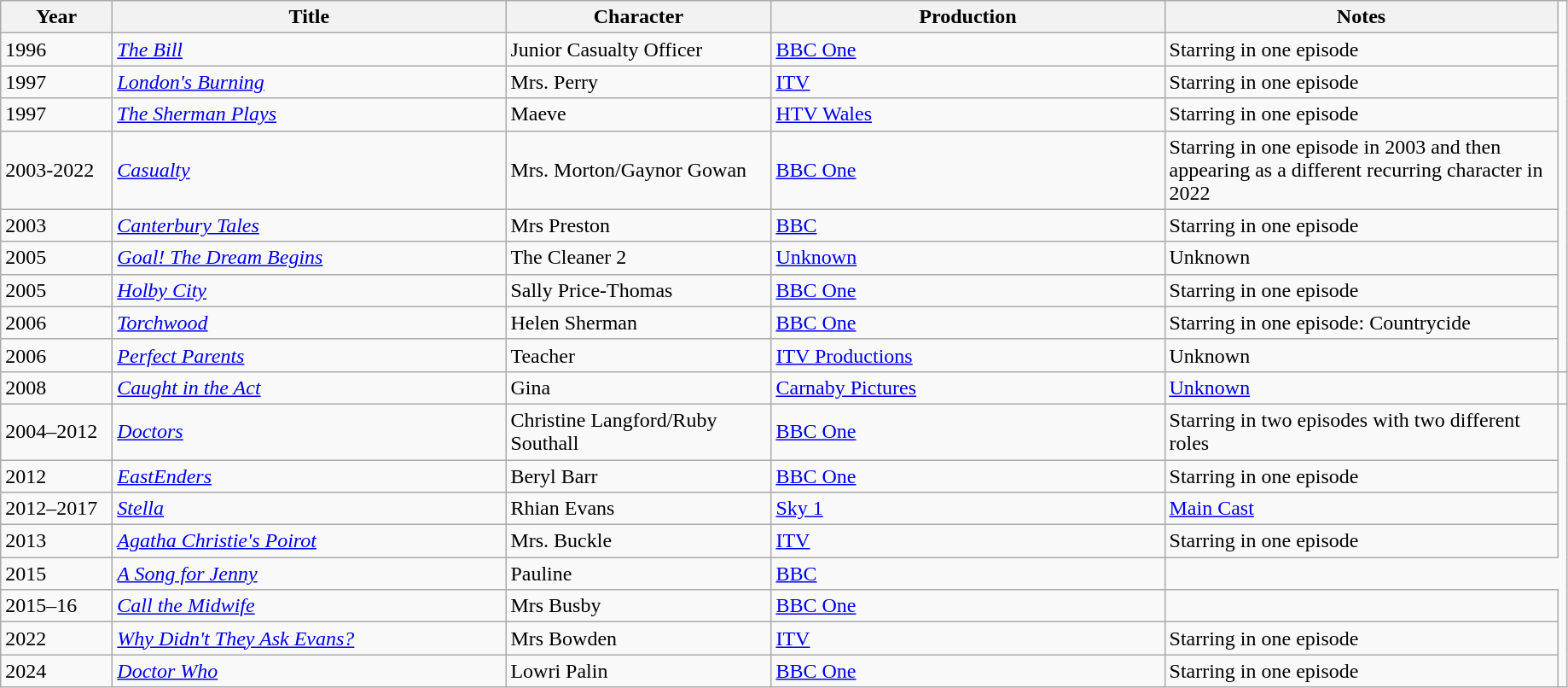<table class="wikitable">
<tr>
<th scope="col" width="80">Year</th>
<th scope="col" width="300">Title</th>
<th scope="col" width="200">Character</th>
<th scope="col" width="300">Production</th>
<th scope="col" width="300">Notes</th>
</tr>
<tr>
<td>1996</td>
<td><em><a href='#'>The Bill</a></em></td>
<td>Junior Casualty Officer</td>
<td><a href='#'>BBC One</a></td>
<td>Starring in one episode</td>
</tr>
<tr>
<td>1997</td>
<td><em><a href='#'>London's Burning</a></em></td>
<td>Mrs. Perry</td>
<td><a href='#'>ITV</a></td>
<td>Starring in one episode</td>
</tr>
<tr>
<td>1997</td>
<td><em><a href='#'>The Sherman Plays</a></em></td>
<td>Maeve</td>
<td><a href='#'>HTV Wales</a></td>
<td>Starring in one episode</td>
</tr>
<tr>
<td>2003-2022</td>
<td><em><a href='#'>Casualty</a></em></td>
<td>Mrs. Morton/Gaynor Gowan</td>
<td><a href='#'>BBC One</a></td>
<td>Starring in one episode in 2003 and then appearing as a different recurring character in 2022</td>
</tr>
<tr>
<td>2003</td>
<td><em><a href='#'>Canterbury Tales</a></em></td>
<td>Mrs Preston</td>
<td><a href='#'>BBC</a></td>
<td>Starring in one episode</td>
</tr>
<tr>
<td>2005</td>
<td><em><a href='#'>Goal! The Dream Begins</a></em></td>
<td>The Cleaner 2</td>
<td><a href='#'>Unknown</a></td>
<td>Unknown</td>
</tr>
<tr>
<td>2005</td>
<td><em><a href='#'>Holby City</a></em></td>
<td>Sally Price-Thomas</td>
<td><a href='#'>BBC One</a></td>
<td>Starring in one episode</td>
</tr>
<tr>
<td>2006</td>
<td><em><a href='#'>Torchwood</a></em></td>
<td>Helen Sherman</td>
<td><a href='#'>BBC One</a></td>
<td>Starring in one episode: Countrycide</td>
</tr>
<tr>
<td>2006</td>
<td><em><a href='#'>Perfect Parents</a></em></td>
<td>Teacher</td>
<td><a href='#'>ITV Productions</a></td>
<td>Unknown</td>
</tr>
<tr>
<td>2008</td>
<td><em><a href='#'>Caught in the Act</a></em></td>
<td>Gina</td>
<td><a href='#'>Carnaby Pictures</a></td>
<td><a href='#'>Unknown</a></td>
<td></td>
</tr>
<tr>
<td>2004–2012</td>
<td><em><a href='#'>Doctors</a></em></td>
<td>Christine Langford/Ruby Southall</td>
<td><a href='#'>BBC One</a></td>
<td>Starring in two episodes with two different roles</td>
</tr>
<tr>
<td>2012</td>
<td><em><a href='#'>EastEnders</a></em></td>
<td>Beryl Barr</td>
<td><a href='#'>BBC One</a></td>
<td>Starring in one episode</td>
</tr>
<tr>
<td>2012–2017</td>
<td><em><a href='#'>Stella</a></em></td>
<td>Rhian Evans</td>
<td><a href='#'>Sky 1</a></td>
<td><a href='#'>Main Cast</a></td>
</tr>
<tr>
<td>2013</td>
<td><em><a href='#'>Agatha Christie's Poirot</a></em></td>
<td>Mrs. Buckle</td>
<td><a href='#'>ITV</a></td>
<td>Starring in one episode</td>
</tr>
<tr>
<td>2015</td>
<td><em><a href='#'>A Song for Jenny</a></em></td>
<td>Pauline</td>
<td><a href='#'>BBC</a></td>
</tr>
<tr>
<td>2015–16</td>
<td><em><a href='#'>Call the Midwife</a></em></td>
<td>Mrs Busby</td>
<td><a href='#'>BBC One</a></td>
<td></td>
</tr>
<tr>
<td>2022</td>
<td><em><a href='#'>Why Didn't They Ask Evans?</a></em></td>
<td>Mrs Bowden</td>
<td><a href='#'>ITV</a></td>
<td>Starring in one episode</td>
</tr>
<tr>
<td>2024</td>
<td><em><a href='#'>Doctor Who</a></em></td>
<td>Lowri Palin</td>
<td><a href='#'>BBC One</a></td>
<td>Starring in one episode</td>
</tr>
</table>
